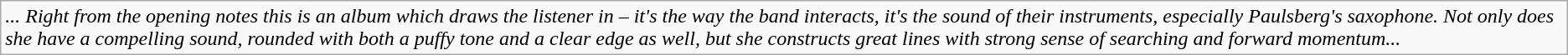<table class="wikitable">
<tr>
<td><em>... Right from the opening notes this is an album which draws the listener in – it's the way the band interacts, it's the sound of their instruments, especially Paulsberg's saxophone. Not only does she have a compelling sound, rounded with both a puffy tone and a clear edge as well, but she constructs great lines with strong sense of searching and forward momentum...</em></td>
</tr>
</table>
